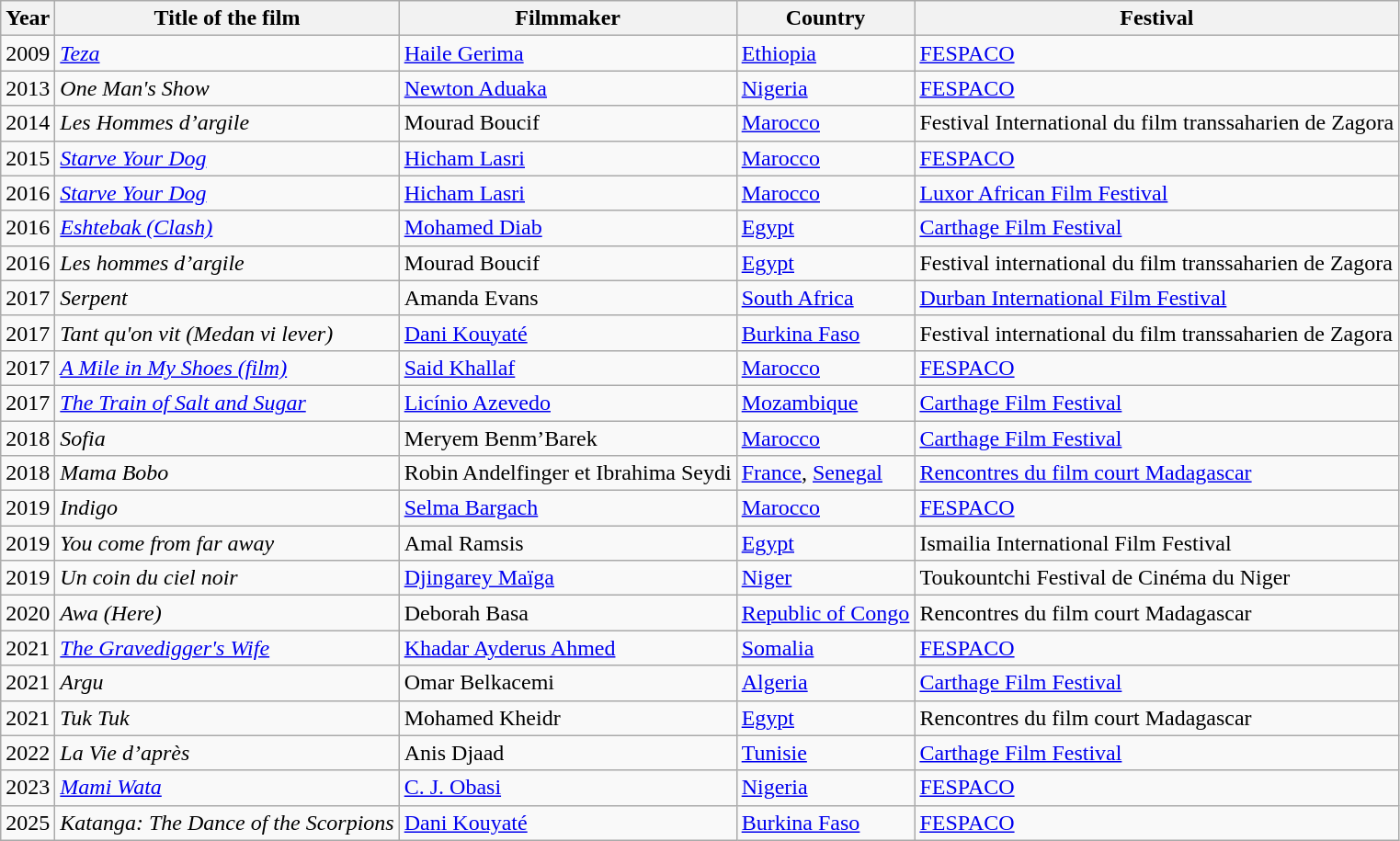<table class="wikitable">
<tr>
<th>Year</th>
<th>Title of the film</th>
<th>Filmmaker</th>
<th>Country</th>
<th>Festival</th>
</tr>
<tr>
<td>2009</td>
<td><em><a href='#'>Teza</a></em></td>
<td><a href='#'>Haile Gerima</a></td>
<td><a href='#'>Ethiopia</a></td>
<td><a href='#'>FESPACO</a></td>
</tr>
<tr>
<td>2013</td>
<td><em>One Man's Show</em></td>
<td><a href='#'>Newton Aduaka</a></td>
<td><a href='#'>Nigeria</a></td>
<td><a href='#'>FESPACO</a></td>
</tr>
<tr>
<td>2014</td>
<td><em>Les Hommes d’argile</em></td>
<td>Mourad Boucif</td>
<td><a href='#'>Marocco</a></td>
<td>Festival International du film transsaharien de Zagora</td>
</tr>
<tr>
<td>2015</td>
<td><em><a href='#'>Starve Your Dog</a></em></td>
<td><a href='#'>Hicham Lasri</a></td>
<td><a href='#'>Marocco</a></td>
<td><a href='#'>FESPACO</a></td>
</tr>
<tr>
<td>2016</td>
<td><em><a href='#'>Starve Your Dog</a></em></td>
<td><a href='#'>Hicham Lasri</a></td>
<td><a href='#'>Marocco</a></td>
<td><a href='#'>Luxor African Film Festival</a></td>
</tr>
<tr>
<td>2016</td>
<td><em><a href='#'>Eshtebak (Clash)</a></em></td>
<td><a href='#'>Mohamed Diab</a></td>
<td><a href='#'>Egypt</a></td>
<td><a href='#'>Carthage Film Festival</a></td>
</tr>
<tr>
<td>2016</td>
<td><em>Les hommes d’argile</em></td>
<td>Mourad Boucif</td>
<td><a href='#'>Egypt</a></td>
<td>Festival international du film transsaharien de Zagora</td>
</tr>
<tr>
<td>2017</td>
<td><em>Serpent</em></td>
<td>Amanda Evans</td>
<td><a href='#'>South Africa</a></td>
<td><a href='#'>Durban International Film Festival</a></td>
</tr>
<tr>
<td>2017</td>
<td><em>Tant qu'on vit (Medan vi lever)</em></td>
<td><a href='#'>Dani Kouyaté</a></td>
<td><a href='#'>Burkina Faso</a></td>
<td>Festival international du film transsaharien de Zagora</td>
</tr>
<tr>
<td>2017</td>
<td><em><a href='#'>A Mile in My Shoes (film)</a></em></td>
<td><a href='#'>Said Khallaf</a></td>
<td><a href='#'>Marocco</a></td>
<td><a href='#'>FESPACO</a></td>
</tr>
<tr>
<td>2017</td>
<td><em><a href='#'>The Train of Salt and Sugar</a></em></td>
<td><a href='#'>Licínio Azevedo</a></td>
<td><a href='#'>Mozambique</a></td>
<td><a href='#'>Carthage Film Festival</a></td>
</tr>
<tr>
<td>2018</td>
<td><em>Sofia</em></td>
<td Meryem Benm'Barek>Meryem Benm’Barek</td>
<td><a href='#'>Marocco</a></td>
<td><a href='#'>Carthage Film Festival</a></td>
</tr>
<tr>
<td>2018</td>
<td><em>Mama Bobo</em></td>
<td>Robin Andelfinger et Ibrahima Seydi</td>
<td><a href='#'>France</a>, <a href='#'>Senegal</a></td>
<td><a href='#'>Rencontres du film court Madagascar</a></td>
</tr>
<tr>
<td>2019</td>
<td><em>Indigo</em></td>
<td><a href='#'>Selma Bargach</a></td>
<td><a href='#'>Marocco</a></td>
<td><a href='#'>FESPACO</a></td>
</tr>
<tr>
<td>2019</td>
<td><em>You come from far away</em></td>
<td>Amal Ramsis</td>
<td><a href='#'>Egypt</a></td>
<td>Ismailia International Film Festival</td>
</tr>
<tr>
<td>2019</td>
<td><em>Un coin du ciel noir</em></td>
<td><a href='#'>Djingarey Maïga</a></td>
<td><a href='#'>Niger</a></td>
<td>Toukountchi Festival de Cinéma du Niger</td>
</tr>
<tr>
<td>2020</td>
<td><em>Awa (Here)</em></td>
<td>Deborah Basa</td>
<td><a href='#'>Republic of Congo</a></td>
<td>Rencontres du film court Madagascar</td>
</tr>
<tr>
<td>2021</td>
<td><em><a href='#'>The Gravedigger's Wife</a></em></td>
<td><a href='#'>Khadar Ayderus Ahmed</a></td>
<td><a href='#'>Somalia</a></td>
<td><a href='#'>FESPACO</a></td>
</tr>
<tr>
<td>2021</td>
<td><em>Argu</em></td>
<td>Omar Belkacemi</td>
<td><a href='#'>Algeria</a></td>
<td><a href='#'>Carthage Film Festival</a></td>
</tr>
<tr>
<td>2021</td>
<td><em>Tuk Tuk</em></td>
<td>Mohamed Kheidr</td>
<td><a href='#'>Egypt</a></td>
<td>Rencontres du film court Madagascar</td>
</tr>
<tr>
<td>2022</td>
<td><em>La Vie d’après</em></td>
<td>Anis Djaad</td>
<td><a href='#'>Tunisie</a></td>
<td><a href='#'>Carthage Film Festival</a></td>
</tr>
<tr>
<td>2023</td>
<td><em><a href='#'>Mami Wata</a></em></td>
<td><a href='#'>C. J. Obasi</a></td>
<td><a href='#'>Nigeria</a></td>
<td><a href='#'>FESPACO</a></td>
</tr>
<tr>
<td>2025</td>
<td><em>Katanga: The Dance of the Scorpions</em></td>
<td><a href='#'>Dani Kouyaté</a></td>
<td><a href='#'>Burkina Faso</a></td>
<td><a href='#'>FESPACO</a></td>
</tr>
</table>
